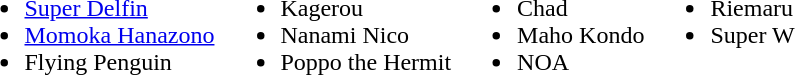<table>
<tr>
<td valign=top><br><ul><li><a href='#'>Super Delfin</a></li><li><a href='#'>Momoka Hanazono</a></li><li>Flying Penguin</li></ul></td>
<td valign=top><br><ul><li>Kagerou</li><li>Nanami Nico</li><li>Poppo the Hermit</li></ul></td>
<td valign=top><br><ul><li>Chad</li><li>Maho Kondo</li><li>NOA</li></ul></td>
<td valign=top><br><ul><li>Riemaru</li><li>Super W</li></ul></td>
</tr>
</table>
